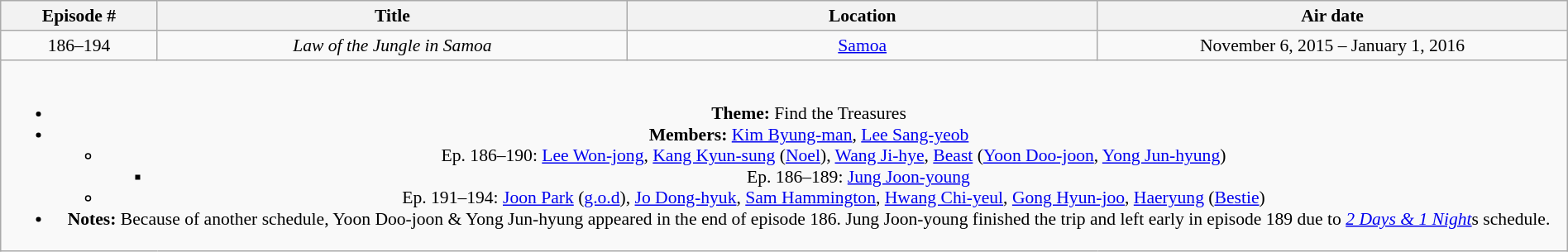<table class="wikitable" style="text-align:center; font-size:90%; width:100%;">
<tr>
<th width="10%">Episode #</th>
<th width="30%">Title</th>
<th width="30%">Location</th>
<th width="30%">Air date</th>
</tr>
<tr>
<td>186–194</td>
<td><em>Law of the Jungle in Samoa</em></td>
<td><a href='#'>Samoa</a></td>
<td>November 6, 2015 – January 1, 2016</td>
</tr>
<tr>
<td colspan="4"><br><ul><li><strong>Theme:</strong> Find the Treasures</li><li><strong>Members:</strong> <a href='#'>Kim Byung-man</a>, <a href='#'>Lee Sang-yeob</a><ul><li>Ep. 186–190: <a href='#'>Lee Won-jong</a>, <a href='#'>Kang Kyun-sung</a> (<a href='#'>Noel</a>), <a href='#'>Wang Ji-hye</a>, <a href='#'>Beast</a> (<a href='#'>Yoon Doo-joon</a>, <a href='#'>Yong Jun-hyung</a>)<ul><li>Ep. 186–189: <a href='#'>Jung Joon-young</a></li></ul></li><li>Ep. 191–194: <a href='#'>Joon Park</a> (<a href='#'>g.o.d</a>), <a href='#'>Jo Dong-hyuk</a>, <a href='#'>Sam Hammington</a>, <a href='#'>Hwang Chi-yeul</a>, <a href='#'>Gong Hyun-joo</a>, <a href='#'>Haeryung</a> (<a href='#'>Bestie</a>)</li></ul></li><li><strong>Notes:</strong> Because of another schedule, Yoon Doo-joon & Yong Jun-hyung appeared in the end of episode 186. Jung Joon-young finished the trip and left early in episode 189 due to <em><a href='#'>2 Days & 1 Night</a></em>s schedule.</li></ul></td>
</tr>
</table>
